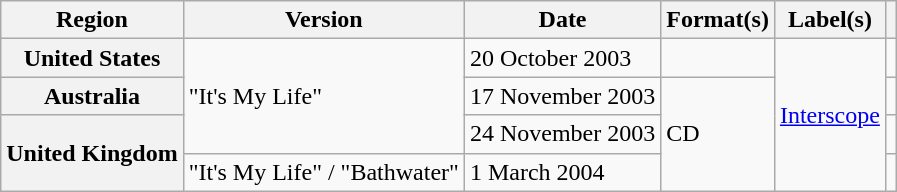<table class="wikitable plainrowheaders">
<tr>
<th scope="col">Region</th>
<th scope="col">Version</th>
<th scope="col">Date</th>
<th scope="col">Format(s)</th>
<th scope="col">Label(s)</th>
<th scope="col"></th>
</tr>
<tr>
<th scope="row">United States</th>
<td rowspan="3">"It's My Life"</td>
<td>20 October 2003</td>
<td></td>
<td rowspan="4"><a href='#'>Interscope</a></td>
<td></td>
</tr>
<tr>
<th scope="row">Australia</th>
<td>17 November 2003</td>
<td rowspan="3">CD</td>
<td></td>
</tr>
<tr>
<th scope="row" rowspan="2">United Kingdom</th>
<td>24 November 2003</td>
<td></td>
</tr>
<tr>
<td>"It's My Life" / "Bathwater"</td>
<td>1 March 2004</td>
<td></td>
</tr>
</table>
